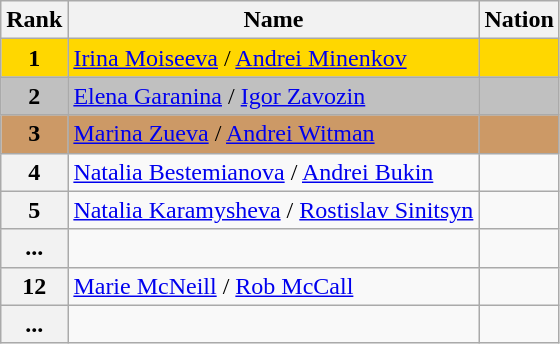<table class="wikitable">
<tr>
<th>Rank</th>
<th>Name</th>
<th>Nation</th>
</tr>
<tr bgcolor="gold">
<td align="center"><strong>1</strong></td>
<td><a href='#'>Irina Moiseeva</a> / <a href='#'>Andrei Minenkov</a></td>
<td></td>
</tr>
<tr bgcolor="silver">
<td align="center"><strong>2</strong></td>
<td><a href='#'>Elena Garanina</a> / <a href='#'>Igor Zavozin</a></td>
<td></td>
</tr>
<tr bgcolor="cc9966">
<td align="center"><strong>3</strong></td>
<td><a href='#'>Marina Zueva</a> / <a href='#'>Andrei Witman</a></td>
<td></td>
</tr>
<tr>
<th>4</th>
<td><a href='#'>Natalia Bestemianova</a> / <a href='#'>Andrei Bukin</a></td>
<td></td>
</tr>
<tr>
<th>5</th>
<td><a href='#'>Natalia Karamysheva</a> / <a href='#'>Rostislav Sinitsyn</a></td>
<td></td>
</tr>
<tr>
<th>...</th>
<td></td>
<td></td>
</tr>
<tr>
<th>12</th>
<td><a href='#'>Marie McNeill</a> / <a href='#'>Rob McCall</a></td>
<td></td>
</tr>
<tr>
<th>...</th>
<td></td>
<td></td>
</tr>
</table>
